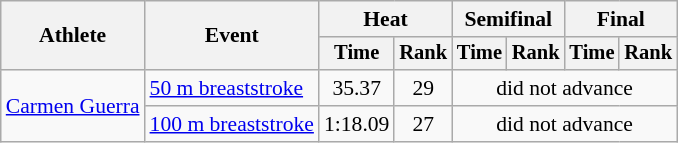<table class=wikitable style="font-size:90%">
<tr>
<th rowspan=2>Athlete</th>
<th rowspan=2>Event</th>
<th colspan="2">Heat</th>
<th colspan="2">Semifinal</th>
<th colspan="2">Final</th>
</tr>
<tr style="font-size:95%">
<th>Time</th>
<th>Rank</th>
<th>Time</th>
<th>Rank</th>
<th>Time</th>
<th>Rank</th>
</tr>
<tr align=center>
<td align=left rowspan=2><a href='#'>Carmen Guerra</a></td>
<td align=left><a href='#'>50 m breaststroke</a></td>
<td>35.37</td>
<td>29</td>
<td colspan=4>did not advance</td>
</tr>
<tr align=center>
<td align=left><a href='#'>100 m breaststroke</a></td>
<td>1:18.09</td>
<td>27</td>
<td colspan=4>did not advance</td>
</tr>
</table>
